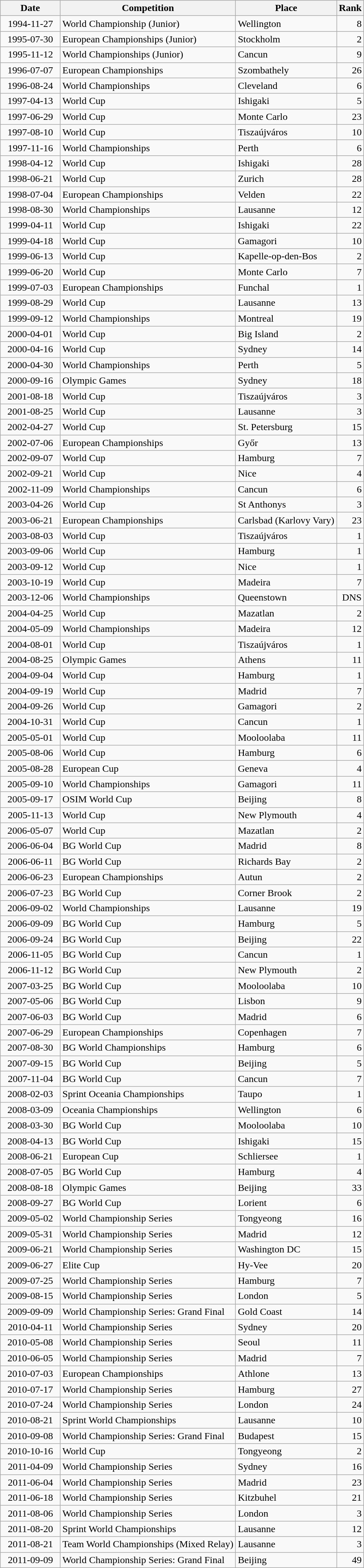<table class="wikitable sortable">
<tr>
<th>Date</th>
<th>Competition</th>
<th>Place</th>
<th>Rank</th>
</tr>
<tr>
<td style="text-align:right">  1994-11-27  </td>
<td>World Championship (Junior)</td>
<td>Wellington</td>
<td style="text-align:right">8</td>
</tr>
<tr>
<td style="text-align:right">  1995-07-30  </td>
<td>European Championships (Junior)</td>
<td>Stockholm</td>
<td style="text-align:right">2</td>
</tr>
<tr>
<td style="text-align:right">  1995-11-12  </td>
<td>World Championships (Junior)</td>
<td>Cancun</td>
<td style="text-align:right">9</td>
</tr>
<tr>
<td style="text-align:right">  1996-07-07  </td>
<td>European Championships</td>
<td>Szombathely</td>
<td style="text-align:right">26</td>
</tr>
<tr>
<td style="text-align:right">  1996-08-24  </td>
<td>World Championships</td>
<td>Cleveland</td>
<td style="text-align:right">6</td>
</tr>
<tr>
<td style="text-align:right">  1997-04-13  </td>
<td>World Cup</td>
<td>Ishigaki</td>
<td style="text-align:right">5</td>
</tr>
<tr>
<td style="text-align:right">  1997-06-29  </td>
<td>World Cup</td>
<td>Monte Carlo</td>
<td style="text-align:right">23</td>
</tr>
<tr>
<td style="text-align:right">  1997-08-10  </td>
<td>World Cup</td>
<td>Tiszaújváros</td>
<td style="text-align:right">10</td>
</tr>
<tr>
<td style="text-align:right">  1997-11-16  </td>
<td>World Championships</td>
<td>Perth</td>
<td style="text-align:right">6</td>
</tr>
<tr>
<td style="text-align:right">  1998-04-12  </td>
<td>World Cup</td>
<td>Ishigaki</td>
<td style="text-align:right">28</td>
</tr>
<tr>
<td style="text-align:right">  1998-06-21  </td>
<td>World Cup</td>
<td>Zurich</td>
<td style="text-align:right">28</td>
</tr>
<tr>
<td style="text-align:right">  1998-07-04  </td>
<td>European Championships</td>
<td>Velden</td>
<td style="text-align:right">22</td>
</tr>
<tr>
<td style="text-align:right">  1998-08-30  </td>
<td>World Championships</td>
<td>Lausanne</td>
<td style="text-align:right">12</td>
</tr>
<tr>
<td style="text-align:right">  1999-04-11  </td>
<td>World Cup</td>
<td>Ishigaki</td>
<td style="text-align:right">22</td>
</tr>
<tr>
<td style="text-align:right">  1999-04-18  </td>
<td>World Cup</td>
<td>Gamagori</td>
<td style="text-align:right">10</td>
</tr>
<tr>
<td style="text-align:right">  1999-06-13  </td>
<td>World Cup</td>
<td>Kapelle-op-den-Bos</td>
<td style="text-align:right">2</td>
</tr>
<tr>
<td style="text-align:right">  1999-06-20  </td>
<td>World Cup</td>
<td>Monte Carlo</td>
<td style="text-align:right">7</td>
</tr>
<tr>
<td style="text-align:right">  1999-07-03  </td>
<td>European Championships</td>
<td>Funchal</td>
<td style="text-align:right">1</td>
</tr>
<tr>
<td style="text-align:right">  1999-08-29  </td>
<td>World Cup</td>
<td>Lausanne</td>
<td style="text-align:right">13</td>
</tr>
<tr>
<td style="text-align:right">  1999-09-12  </td>
<td>World Championships</td>
<td>Montreal</td>
<td style="text-align:right">19</td>
</tr>
<tr>
<td style="text-align:right">  2000-04-01  </td>
<td>World Cup</td>
<td>Big Island</td>
<td style="text-align:right">2</td>
</tr>
<tr>
<td style="text-align:right">  2000-04-16  </td>
<td>World Cup</td>
<td>Sydney</td>
<td style="text-align:right">14</td>
</tr>
<tr>
<td style="text-align:right">  2000-04-30  </td>
<td>World Championships</td>
<td>Perth</td>
<td style="text-align:right">5</td>
</tr>
<tr>
<td style="text-align:right">  2000-09-16  </td>
<td>Olympic Games</td>
<td>Sydney</td>
<td style="text-align:right">18</td>
</tr>
<tr>
<td style="text-align:right">  2001-08-18  </td>
<td>World Cup</td>
<td>Tiszaújváros</td>
<td style="text-align:right">3</td>
</tr>
<tr>
<td style="text-align:right">  2001-08-25  </td>
<td>World Cup</td>
<td>Lausanne</td>
<td style="text-align:right">3</td>
</tr>
<tr>
<td style="text-align:right">  2002-04-27  </td>
<td>World Cup</td>
<td>St. Petersburg</td>
<td style="text-align:right">15</td>
</tr>
<tr>
<td style="text-align:right">  2002-07-06  </td>
<td>European Championships</td>
<td>Győr</td>
<td style="text-align:right">13</td>
</tr>
<tr>
<td style="text-align:right">  2002-09-07  </td>
<td>World Cup</td>
<td>Hamburg</td>
<td style="text-align:right">7</td>
</tr>
<tr>
<td style="text-align:right">  2002-09-21  </td>
<td>World Cup</td>
<td>Nice</td>
<td style="text-align:right">4</td>
</tr>
<tr>
<td style="text-align:right">  2002-11-09  </td>
<td>World Championships</td>
<td>Cancun</td>
<td style="text-align:right">6</td>
</tr>
<tr>
<td style="text-align:right">  2003-04-26  </td>
<td>World Cup</td>
<td>St Anthonys</td>
<td style="text-align:right">3</td>
</tr>
<tr>
<td style="text-align:right">  2003-06-21  </td>
<td>European Championships</td>
<td>Carlsbad (Karlovy Vary)</td>
<td style="text-align:right">23</td>
</tr>
<tr>
<td style="text-align:right">  2003-08-03  </td>
<td>World Cup</td>
<td>Tiszaújváros</td>
<td style="text-align:right">1</td>
</tr>
<tr>
<td style="text-align:right">  2003-09-06  </td>
<td>World Cup</td>
<td>Hamburg</td>
<td style="text-align:right">1</td>
</tr>
<tr>
<td style="text-align:right">  2003-09-12  </td>
<td>World Cup</td>
<td>Nice</td>
<td style="text-align:right">1</td>
</tr>
<tr>
<td style="text-align:right">  2003-10-19  </td>
<td>World Cup</td>
<td>Madeira</td>
<td style="text-align:right">7</td>
</tr>
<tr>
<td style="text-align:right">  2003-12-06  </td>
<td>World Championships</td>
<td>Queenstown</td>
<td style="text-align:right">DNS</td>
</tr>
<tr>
<td style="text-align:right">  2004-04-25  </td>
<td>World Cup</td>
<td>Mazatlan</td>
<td style="text-align:right">2</td>
</tr>
<tr>
<td style="text-align:right">  2004-05-09  </td>
<td>World Championships</td>
<td>Madeira</td>
<td style="text-align:right">12</td>
</tr>
<tr>
<td style="text-align:right">  2004-08-01  </td>
<td>World Cup</td>
<td>Tiszaújváros</td>
<td style="text-align:right">1</td>
</tr>
<tr>
<td style="text-align:right">  2004-08-25  </td>
<td>Olympic Games</td>
<td>Athens</td>
<td style="text-align:right">11</td>
</tr>
<tr>
<td style="text-align:right">  2004-09-04  </td>
<td>World Cup</td>
<td>Hamburg</td>
<td style="text-align:right">1</td>
</tr>
<tr>
<td style="text-align:right">  2004-09-19  </td>
<td>World Cup</td>
<td>Madrid</td>
<td style="text-align:right">7</td>
</tr>
<tr>
<td style="text-align:right">  2004-09-26  </td>
<td>World Cup</td>
<td>Gamagori</td>
<td style="text-align:right">2</td>
</tr>
<tr>
<td style="text-align:right">  2004-10-31  </td>
<td>World Cup</td>
<td>Cancun</td>
<td style="text-align:right">1</td>
</tr>
<tr>
<td style="text-align:right">  2005-05-01  </td>
<td>World Cup</td>
<td>Mooloolaba</td>
<td style="text-align:right">11</td>
</tr>
<tr>
<td style="text-align:right">  2005-08-06  </td>
<td>World Cup</td>
<td>Hamburg</td>
<td style="text-align:right">6</td>
</tr>
<tr>
<td style="text-align:right">  2005-08-28  </td>
<td>European Cup</td>
<td>Geneva</td>
<td style="text-align:right">4</td>
</tr>
<tr>
<td style="text-align:right">  2005-09-10  </td>
<td>World Championships</td>
<td>Gamagori</td>
<td style="text-align:right">11</td>
</tr>
<tr>
<td style="text-align:right">  2005-09-17  </td>
<td>OSIM World Cup</td>
<td>Beijing</td>
<td style="text-align:right">8</td>
</tr>
<tr>
<td style="text-align:right">  2005-11-13  </td>
<td>World Cup</td>
<td>New Plymouth</td>
<td style="text-align:right">4</td>
</tr>
<tr>
<td style="text-align:right">  2006-05-07  </td>
<td>World Cup</td>
<td>Mazatlan</td>
<td style="text-align:right">2</td>
</tr>
<tr>
<td style="text-align:right">  2006-06-04  </td>
<td>BG World Cup</td>
<td>Madrid</td>
<td style="text-align:right">8</td>
</tr>
<tr>
<td style="text-align:right">  2006-06-11  </td>
<td>BG World Cup</td>
<td>Richards Bay</td>
<td style="text-align:right">2</td>
</tr>
<tr>
<td style="text-align:right">  2006-06-23  </td>
<td>European Championships</td>
<td>Autun</td>
<td style="text-align:right">2</td>
</tr>
<tr>
<td style="text-align:right">  2006-07-23  </td>
<td>BG World Cup</td>
<td>Corner Brook</td>
<td style="text-align:right">2</td>
</tr>
<tr>
<td style="text-align:right">  2006-09-02  </td>
<td>World Championships</td>
<td>Lausanne</td>
<td style="text-align:right">19</td>
</tr>
<tr>
<td style="text-align:right">  2006-09-09  </td>
<td>BG World Cup</td>
<td>Hamburg</td>
<td style="text-align:right">5</td>
</tr>
<tr>
<td style="text-align:right">  2006-09-24  </td>
<td>BG World Cup</td>
<td>Beijing</td>
<td style="text-align:right">22</td>
</tr>
<tr>
<td style="text-align:right">  2006-11-05  </td>
<td>BG World Cup</td>
<td>Cancun</td>
<td style="text-align:right">1</td>
</tr>
<tr>
<td style="text-align:right">  2006-11-12  </td>
<td>BG World Cup</td>
<td>New Plymouth</td>
<td style="text-align:right">2</td>
</tr>
<tr>
<td style="text-align:right">  2007-03-25  </td>
<td>BG World Cup</td>
<td>Mooloolaba</td>
<td style="text-align:right">10</td>
</tr>
<tr>
<td style="text-align:right">  2007-05-06  </td>
<td>BG World Cup</td>
<td>Lisbon</td>
<td style="text-align:right">9</td>
</tr>
<tr>
<td style="text-align:right">  2007-06-03  </td>
<td>BG World Cup</td>
<td>Madrid</td>
<td style="text-align:right">6</td>
</tr>
<tr>
<td style="text-align:right">  2007-06-29  </td>
<td>European Championships</td>
<td>Copenhagen</td>
<td style="text-align:right">7</td>
</tr>
<tr>
<td style="text-align:right">  2007-08-30  </td>
<td>BG World Championships</td>
<td>Hamburg</td>
<td style="text-align:right">6</td>
</tr>
<tr>
<td style="text-align:right">  2007-09-15  </td>
<td>BG World Cup</td>
<td>Beijing</td>
<td style="text-align:right">5</td>
</tr>
<tr>
<td style="text-align:right">  2007-11-04  </td>
<td>BG World Cup</td>
<td>Cancun</td>
<td style="text-align:right">7</td>
</tr>
<tr>
<td style="text-align:right">  2008-02-03  </td>
<td>Sprint Oceania Championships</td>
<td>Taupo</td>
<td style="text-align:right">1</td>
</tr>
<tr>
<td style="text-align:right">  2008-03-09  </td>
<td>Oceania Championships</td>
<td>Wellington</td>
<td style="text-align:right">6</td>
</tr>
<tr>
<td style="text-align:right">  2008-03-30  </td>
<td>BG World Cup</td>
<td>Mooloolaba</td>
<td style="text-align:right">10</td>
</tr>
<tr>
<td style="text-align:right">  2008-04-13  </td>
<td>BG World Cup</td>
<td>Ishigaki</td>
<td style="text-align:right">15</td>
</tr>
<tr>
<td style="text-align:right">  2008-06-21  </td>
<td>European Cup</td>
<td>Schliersee</td>
<td style="text-align:right">1</td>
</tr>
<tr>
<td style="text-align:right">  2008-07-05  </td>
<td>BG World Cup</td>
<td>Hamburg</td>
<td style="text-align:right">4</td>
</tr>
<tr>
<td style="text-align:right">  2008-08-18  </td>
<td>Olympic Games</td>
<td>Beijing</td>
<td style="text-align:right">33</td>
</tr>
<tr>
<td style="text-align:right">  2008-09-27  </td>
<td>BG World Cup</td>
<td>Lorient</td>
<td style="text-align:right">6</td>
</tr>
<tr>
<td style="text-align:right">  2009-05-02  </td>
<td>World Championship Series</td>
<td>Tongyeong</td>
<td style="text-align:right">16</td>
</tr>
<tr>
<td style="text-align:right">  2009-05-31  </td>
<td>World Championship Series</td>
<td>Madrid</td>
<td style="text-align:right">12</td>
</tr>
<tr>
<td style="text-align:right">  2009-06-21  </td>
<td>World Championship Series</td>
<td>Washington DC</td>
<td style="text-align:right">15</td>
</tr>
<tr>
<td style="text-align:right">  2009-06-27  </td>
<td>Elite Cup</td>
<td>Hy-Vee</td>
<td style="text-align:right">20</td>
</tr>
<tr>
<td style="text-align:right">  2009-07-25  </td>
<td>World Championship Series</td>
<td>Hamburg</td>
<td style="text-align:right">7</td>
</tr>
<tr>
<td style="text-align:right">  2009-08-15  </td>
<td>World Championship Series</td>
<td>London</td>
<td style="text-align:right">5</td>
</tr>
<tr>
<td style="text-align:right">  2009-09-09  </td>
<td>World Championship Series: Grand Final</td>
<td>Gold Coast</td>
<td style="text-align:right">14</td>
</tr>
<tr>
<td style="text-align:right">  2010-04-11  </td>
<td>World Championship Series</td>
<td>Sydney</td>
<td style="text-align:right">20</td>
</tr>
<tr>
<td style="text-align:right">  2010-05-08  </td>
<td>World Championship Series</td>
<td>Seoul</td>
<td style="text-align:right">11</td>
</tr>
<tr>
<td style="text-align:right">  2010-06-05  </td>
<td>World Championship Series</td>
<td>Madrid</td>
<td style="text-align:right">7</td>
</tr>
<tr>
<td style="text-align:right">  2010-07-03  </td>
<td>European Championships</td>
<td>Athlone</td>
<td style="text-align:right">13</td>
</tr>
<tr>
<td style="text-align:right">  2010-07-17  </td>
<td>World Championship Series</td>
<td>Hamburg</td>
<td style="text-align:right">27</td>
</tr>
<tr>
<td style="text-align:right">  2010-07-24  </td>
<td>World Championship Series</td>
<td>London</td>
<td style="text-align:right">24</td>
</tr>
<tr>
<td style="text-align:right">  2010-08-21  </td>
<td>Sprint World Championships</td>
<td>Lausanne</td>
<td style="text-align:right">10</td>
</tr>
<tr>
<td style="text-align:right">  2010-09-08  </td>
<td>World Championship Series: Grand Final</td>
<td>Budapest</td>
<td style="text-align:right">15</td>
</tr>
<tr>
<td style="text-align:right">  2010-10-16  </td>
<td>World Cup</td>
<td>Tongyeong</td>
<td style="text-align:right">2</td>
</tr>
<tr>
<td style="text-align:right">  2011-04-09  </td>
<td>World Championship Series</td>
<td>Sydney</td>
<td style="text-align:right">16</td>
</tr>
<tr>
<td style="text-align:right">  2011-06-04  </td>
<td>World Championship Series</td>
<td>Madrid</td>
<td style="text-align:right">23</td>
</tr>
<tr>
<td style="text-align:right">  2011-06-18  </td>
<td>World Championship Series</td>
<td>Kitzbuhel</td>
<td style="text-align:right">21</td>
</tr>
<tr>
<td style="text-align:right">  2011-08-06  </td>
<td>World Championship Series</td>
<td>London</td>
<td style="text-align:right">3</td>
</tr>
<tr>
<td style="text-align:right">  2011-08-20  </td>
<td>Sprint World Championships</td>
<td>Lausanne</td>
<td style="text-align:right">12</td>
</tr>
<tr>
<td style="text-align:right">  2011-08-21  </td>
<td>Team World Championships (Mixed Relay)</td>
<td>Lausanne</td>
<td style="text-align:right">3</td>
</tr>
<tr>
<td style="text-align:right">  2011-09-09  </td>
<td>World Championship Series: Grand Final</td>
<td>Beijing</td>
<td style="text-align:right">49</td>
</tr>
</table>
